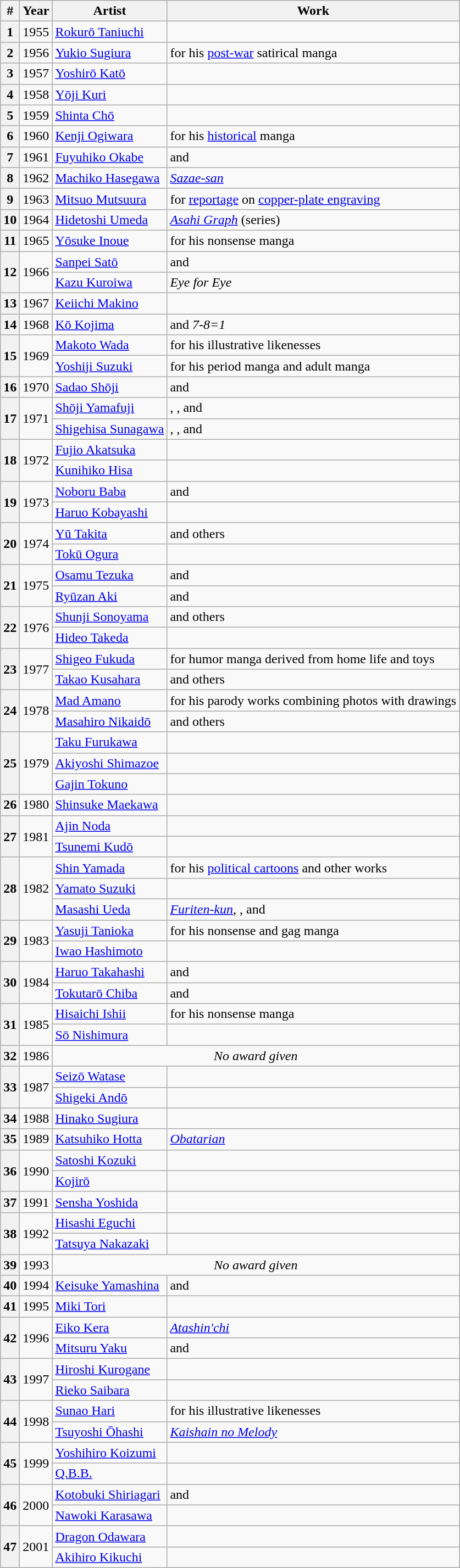<table class="wikitable">
<tr>
<th>#</th>
<th>Year</th>
<th>Artist</th>
<th>Work</th>
</tr>
<tr>
<th>1</th>
<td>1955</td>
<td><a href='#'>Rokurō Taniuchi</a></td>
<td></td>
</tr>
<tr>
<th>2</th>
<td>1956</td>
<td><a href='#'>Yukio Sugiura</a></td>
<td>for his <a href='#'>post-war</a> satirical manga</td>
</tr>
<tr>
<th>3</th>
<td>1957</td>
<td><a href='#'>Yoshirō Katō</a></td>
<td></td>
</tr>
<tr>
<th>4</th>
<td>1958</td>
<td><a href='#'>Yōji Kuri</a></td>
<td></td>
</tr>
<tr>
<th>5</th>
<td>1959</td>
<td><a href='#'>Shinta Chō</a></td>
<td></td>
</tr>
<tr>
<th>6</th>
<td>1960</td>
<td><a href='#'>Kenji Ogiwara</a></td>
<td>for his <a href='#'>historical</a> manga</td>
</tr>
<tr>
<th>7</th>
<td>1961</td>
<td><a href='#'>Fuyuhiko Okabe</a></td>
<td> and </td>
</tr>
<tr>
<th>8</th>
<td>1962</td>
<td><a href='#'>Machiko Hasegawa</a></td>
<td><em><a href='#'>Sazae-san</a></em></td>
</tr>
<tr>
<th>9</th>
<td>1963</td>
<td><a href='#'>Mitsuo Mutsuura</a></td>
<td>for <a href='#'>reportage</a> on <a href='#'>copper-plate engraving</a></td>
</tr>
<tr>
<th>10</th>
<td>1964</td>
<td><a href='#'>Hidetoshi Umeda</a></td>
<td><em><a href='#'>Asahi Graph</a></em> (series)</td>
</tr>
<tr>
<th>11</th>
<td>1965</td>
<td><a href='#'>Yōsuke Inoue</a></td>
<td>for his nonsense manga</td>
</tr>
<tr>
<th rowspan="2">12</th>
<td rowspan="2">1966</td>
<td><a href='#'>Sanpei Satō</a></td>
<td> and </td>
</tr>
<tr>
<td><a href='#'>Kazu Kuroiwa</a></td>
<td><em>Eye for Eye</em></td>
</tr>
<tr>
<th>13</th>
<td>1967</td>
<td><a href='#'>Keiichi Makino</a></td>
<td></td>
</tr>
<tr>
<th>14</th>
<td>1968</td>
<td><a href='#'>Kō Kojima</a></td>
<td> and <em>7-8=1</em></td>
</tr>
<tr>
<th rowspan="2">15</th>
<td rowspan="2">1969</td>
<td><a href='#'>Makoto Wada</a></td>
<td>for his illustrative likenesses</td>
</tr>
<tr>
<td><a href='#'>Yoshiji Suzuki</a></td>
<td>for his period manga and adult manga</td>
</tr>
<tr>
<th>16</th>
<td>1970</td>
<td><a href='#'>Sadao Shōji</a></td>
<td> and </td>
</tr>
<tr>
<th rowspan="2">17</th>
<td rowspan="2">1971</td>
<td><a href='#'>Shōji Yamafuji</a></td>
<td>, , and </td>
</tr>
<tr>
<td><a href='#'>Shigehisa Sunagawa</a></td>
<td>, , and </td>
</tr>
<tr>
<th rowspan="2">18</th>
<td rowspan="2">1972</td>
<td><a href='#'>Fujio Akatsuka</a></td>
<td></td>
</tr>
<tr>
<td><a href='#'>Kunihiko Hisa</a></td>
<td></td>
</tr>
<tr>
<th rowspan="2">19</th>
<td rowspan="2">1973</td>
<td><a href='#'>Noboru Baba</a></td>
<td> and </td>
</tr>
<tr>
<td><a href='#'>Haruo Kobayashi</a></td>
<td></td>
</tr>
<tr>
<th rowspan="2">20</th>
<td rowspan="2">1974</td>
<td><a href='#'>Yū Takita</a></td>
<td> and others</td>
</tr>
<tr>
<td><a href='#'>Tokū Ogura</a></td>
<td></td>
</tr>
<tr>
<th rowspan="2">21</th>
<td rowspan="2">1975</td>
<td><a href='#'>Osamu Tezuka</a></td>
<td> and </td>
</tr>
<tr>
<td><a href='#'>Ryūzan Aki</a></td>
<td> and </td>
</tr>
<tr>
<th rowspan="2">22</th>
<td rowspan="2">1976</td>
<td><a href='#'>Shunji Sonoyama</a></td>
<td> and others</td>
</tr>
<tr>
<td><a href='#'>Hideo Takeda</a></td>
<td></td>
</tr>
<tr>
<th rowspan="2">23</th>
<td rowspan="2">1977</td>
<td><a href='#'>Shigeo Fukuda</a></td>
<td>for humor manga derived from home life and toys</td>
</tr>
<tr>
<td><a href='#'>Takao Kusahara</a></td>
<td> and others</td>
</tr>
<tr>
<th rowspan="2">24</th>
<td rowspan="2">1978</td>
<td><a href='#'>Mad Amano</a></td>
<td>for his parody works combining photos with drawings</td>
</tr>
<tr>
<td><a href='#'>Masahiro Nikaidō</a></td>
<td> and others</td>
</tr>
<tr>
<th rowspan="3">25</th>
<td rowspan="3">1979</td>
<td><a href='#'>Taku Furukawa</a></td>
<td></td>
</tr>
<tr>
<td><a href='#'>Akiyoshi Shimazoe</a></td>
<td></td>
</tr>
<tr>
<td><a href='#'>Gajin Tokuno</a></td>
<td></td>
</tr>
<tr>
<th>26</th>
<td>1980</td>
<td><a href='#'>Shinsuke Maekawa</a></td>
<td></td>
</tr>
<tr>
<th rowspan="2">27</th>
<td rowspan="2">1981</td>
<td><a href='#'>Ajin Noda</a></td>
<td></td>
</tr>
<tr>
<td><a href='#'>Tsunemi Kudō</a></td>
<td></td>
</tr>
<tr>
<th rowspan="3">28</th>
<td rowspan="3">1982</td>
<td><a href='#'>Shin Yamada</a></td>
<td>for his <a href='#'>political cartoons</a> and other works</td>
</tr>
<tr>
<td><a href='#'>Yamato Suzuki</a></td>
<td></td>
</tr>
<tr>
<td><a href='#'>Masashi Ueda</a></td>
<td><em><a href='#'>Furiten-kun</a></em>, , and </td>
</tr>
<tr>
<th rowspan="2">29</th>
<td rowspan="2">1983</td>
<td><a href='#'>Yasuji Tanioka</a></td>
<td>for his nonsense and gag manga</td>
</tr>
<tr>
<td><a href='#'>Iwao Hashimoto</a></td>
<td></td>
</tr>
<tr>
<th rowspan="2">30</th>
<td rowspan="2">1984</td>
<td><a href='#'>Haruo Takahashi</a></td>
<td> and </td>
</tr>
<tr>
<td><a href='#'>Tokutarō Chiba</a></td>
<td> and </td>
</tr>
<tr>
<th rowspan="2">31</th>
<td rowspan="2">1985</td>
<td><a href='#'>Hisaichi Ishii</a></td>
<td>for his nonsense manga</td>
</tr>
<tr>
<td><a href='#'>Sō Nishimura</a></td>
<td></td>
</tr>
<tr>
<th>32</th>
<td>1986</td>
<td colspan="2" style="text-align:center"><em>No award given</em></td>
</tr>
<tr>
<th rowspan="2">33</th>
<td rowspan="2">1987</td>
<td><a href='#'>Seizō Watase</a></td>
<td></td>
</tr>
<tr>
<td><a href='#'>Shigeki Andō</a></td>
<td></td>
</tr>
<tr>
<th>34</th>
<td>1988</td>
<td><a href='#'>Hinako Sugiura</a></td>
<td></td>
</tr>
<tr>
<th>35</th>
<td>1989</td>
<td><a href='#'>Katsuhiko Hotta</a></td>
<td><em><a href='#'>Obatarian</a></em></td>
</tr>
<tr>
<th rowspan="2">36</th>
<td rowspan="2">1990</td>
<td><a href='#'>Satoshi Kozuki</a></td>
<td></td>
</tr>
<tr>
<td><a href='#'>Kojirō</a></td>
<td></td>
</tr>
<tr>
<th>37</th>
<td>1991</td>
<td><a href='#'>Sensha Yoshida</a></td>
<td></td>
</tr>
<tr>
<th rowspan="2">38</th>
<td rowspan="2">1992</td>
<td><a href='#'>Hisashi Eguchi</a></td>
<td></td>
</tr>
<tr>
<td><a href='#'>Tatsuya Nakazaki</a></td>
<td></td>
</tr>
<tr>
<th>39</th>
<td>1993</td>
<td colspan="2" style="text-align:center"><em>No award given</em></td>
</tr>
<tr>
<th>40</th>
<td>1994</td>
<td><a href='#'>Keisuke Yamashina</a></td>
<td> and </td>
</tr>
<tr>
<th>41</th>
<td>1995</td>
<td><a href='#'>Miki Tori</a></td>
<td></td>
</tr>
<tr>
<th rowspan="2">42</th>
<td rowspan="2">1996</td>
<td><a href='#'>Eiko Kera</a></td>
<td><em><a href='#'>Atashin'chi</a></em></td>
</tr>
<tr>
<td><a href='#'>Mitsuru Yaku</a></td>
<td> and </td>
</tr>
<tr>
<th rowspan="2">43</th>
<td rowspan="2">1997</td>
<td><a href='#'>Hiroshi Kurogane</a></td>
<td></td>
</tr>
<tr>
<td><a href='#'>Rieko Saibara</a></td>
<td> </td>
</tr>
<tr>
<th rowspan="2">44</th>
<td rowspan="2">1998</td>
<td><a href='#'>Sunao Hari</a></td>
<td>for his illustrative likenesses</td>
</tr>
<tr>
<td><a href='#'>Tsuyoshi Ōhashi</a></td>
<td><em><a href='#'>Kaishain no Melody</a></em></td>
</tr>
<tr>
<th rowspan="2">45</th>
<td rowspan="2">1999</td>
<td><a href='#'>Yoshihiro Koizumi</a></td>
<td></td>
</tr>
<tr>
<td><a href='#'>Q.B.B.</a></td>
<td></td>
</tr>
<tr>
<th rowspan="2">46</th>
<td rowspan="2">2000</td>
<td><a href='#'>Kotobuki Shiriagari</a></td>
<td> and </td>
</tr>
<tr>
<td><a href='#'>Nawoki Karasawa</a></td>
<td></td>
</tr>
<tr>
<th rowspan="2">47</th>
<td rowspan="2">2001</td>
<td><a href='#'>Dragon Odawara</a></td>
<td></td>
</tr>
<tr>
<td><a href='#'>Akihiro Kikuchi</a></td>
<td></td>
</tr>
</table>
